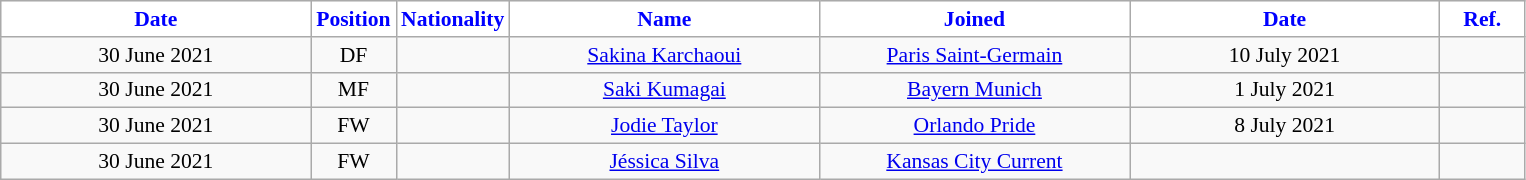<table class="wikitable"  style="text-align:center; font-size:90%; ">
<tr>
<th style="background:#FFFFFF; color:blue; width:200px;">Date</th>
<th style="background:#FFFFFF; color:blue; width:50px;">Position</th>
<th style="background:#FFFFFF; color:blue; width:50px;">Nationality</th>
<th style="background:#FFFFFF; color:blue; width:200px;">Name</th>
<th style="background:#FFFFFF; color:blue; width:200px;">Joined</th>
<th style="background:#FFFFFF; color:blue; width:200px;">Date</th>
<th style="background:#FFFFFF; color:blue; width:50px;">Ref.</th>
</tr>
<tr>
<td>30 June 2021</td>
<td>DF</td>
<td></td>
<td><a href='#'>Sakina Karchaoui</a></td>
<td><a href='#'>Paris Saint-Germain</a></td>
<td>10 July 2021</td>
<td></td>
</tr>
<tr>
<td>30 June 2021</td>
<td>MF</td>
<td></td>
<td><a href='#'>Saki Kumagai</a></td>
<td><a href='#'>Bayern Munich</a></td>
<td>1 July 2021</td>
<td></td>
</tr>
<tr>
<td>30 June 2021</td>
<td>FW</td>
<td></td>
<td><a href='#'>Jodie Taylor</a></td>
<td><a href='#'>Orlando Pride</a></td>
<td>8 July 2021</td>
<td></td>
</tr>
<tr>
<td>30 June 2021</td>
<td>FW</td>
<td></td>
<td><a href='#'>Jéssica Silva</a></td>
<td><a href='#'>Kansas City Current</a></td>
<td></td>
<td></td>
</tr>
</table>
